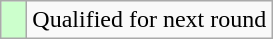<table class="wikitable">
<tr>
<td style="width:10px; background:#cfc"></td>
<td>Qualified for next round</td>
</tr>
</table>
